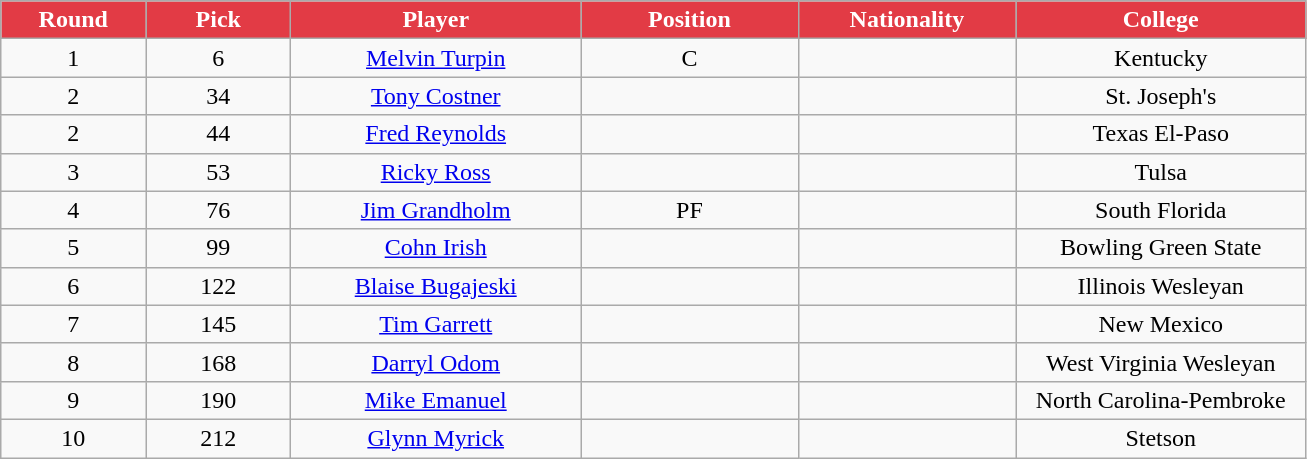<table class="wikitable sortable sortable">
<tr>
<th style="background-color: #E23B45;  color: #FFFFFF" width="10%">Round</th>
<th style="background-color: #E23B45;  color: #FFFFFF" width="10%">Pick</th>
<th style="background-color: #E23B45;  color: #FFFFFF" width="20%">Player</th>
<th style="background-color: #E23B45;  color: #FFFFFF" width="15%">Position</th>
<th style="background-color: #E23B45;  color: #FFFFFF" width="15%">Nationality</th>
<th style="background-color: #E23B45;  color: #FFFFFF" width="20%">College</th>
</tr>
<tr style="text-align: center">
<td>1</td>
<td>6</td>
<td><a href='#'>Melvin Turpin</a></td>
<td>C</td>
<td></td>
<td>Kentucky</td>
</tr>
<tr style="text-align: center">
<td>2</td>
<td>34</td>
<td><a href='#'>Tony Costner</a></td>
<td></td>
<td></td>
<td>St. Joseph's</td>
</tr>
<tr style="text-align: center">
<td>2</td>
<td>44</td>
<td><a href='#'>Fred Reynolds</a></td>
<td></td>
<td></td>
<td>Texas El-Paso</td>
</tr>
<tr style="text-align: center">
<td>3</td>
<td>53</td>
<td><a href='#'>Ricky Ross</a></td>
<td></td>
<td></td>
<td>Tulsa</td>
</tr>
<tr style="text-align: center">
<td>4</td>
<td>76</td>
<td><a href='#'>Jim Grandholm</a></td>
<td>PF</td>
<td></td>
<td>South Florida</td>
</tr>
<tr style="text-align: center">
<td>5</td>
<td>99</td>
<td><a href='#'>Cohn Irish</a></td>
<td></td>
<td></td>
<td>Bowling Green State</td>
</tr>
<tr style="text-align: center">
<td>6</td>
<td>122</td>
<td><a href='#'>Blaise Bugajeski</a></td>
<td></td>
<td></td>
<td>Illinois Wesleyan</td>
</tr>
<tr style="text-align: center">
<td>7</td>
<td>145</td>
<td><a href='#'>Tim Garrett</a></td>
<td></td>
<td></td>
<td>New Mexico</td>
</tr>
<tr style="text-align: center">
<td>8</td>
<td>168</td>
<td><a href='#'>Darryl Odom</a></td>
<td></td>
<td></td>
<td>West Virginia Wesleyan</td>
</tr>
<tr style="text-align: center">
<td>9</td>
<td>190</td>
<td><a href='#'>Mike Emanuel</a></td>
<td></td>
<td></td>
<td>North Carolina-Pembroke</td>
</tr>
<tr style="text-align: center">
<td>10</td>
<td>212</td>
<td><a href='#'>Glynn Myrick</a></td>
<td></td>
<td></td>
<td>Stetson</td>
</tr>
</table>
